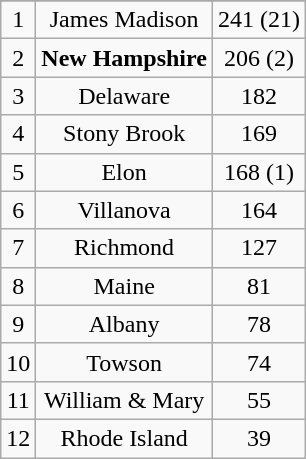<table class="wikitable">
<tr align="center">
</tr>
<tr align="center">
<td>1</td>
<td>James Madison</td>
<td>241 (21)</td>
</tr>
<tr align="center">
<td>2</td>
<td><strong>New Hampshire</strong></td>
<td>206 (2)</td>
</tr>
<tr align="center">
<td>3</td>
<td>Delaware</td>
<td>182</td>
</tr>
<tr align="center">
<td>4</td>
<td>Stony Brook</td>
<td>169</td>
</tr>
<tr align="center">
<td>5</td>
<td>Elon</td>
<td>168 (1)</td>
</tr>
<tr align="center">
<td>6</td>
<td>Villanova</td>
<td>164</td>
</tr>
<tr align="center">
<td>7</td>
<td>Richmond</td>
<td>127</td>
</tr>
<tr align="center">
<td>8</td>
<td>Maine</td>
<td>81</td>
</tr>
<tr align="center">
<td>9</td>
<td>Albany</td>
<td>78</td>
</tr>
<tr align="center">
<td>10</td>
<td>Towson</td>
<td>74</td>
</tr>
<tr align="center">
<td>11</td>
<td>William & Mary</td>
<td>55</td>
</tr>
<tr align="center">
<td>12</td>
<td>Rhode Island</td>
<td>39</td>
</tr>
</table>
